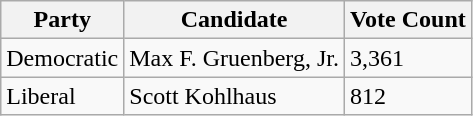<table class="wikitable mw-collapsible">
<tr>
<th>Party</th>
<th>Candidate</th>
<th>Vote Count</th>
</tr>
<tr>
<td>Democratic</td>
<td>Max F. Gruenberg, Jr.</td>
<td>3,361</td>
</tr>
<tr>
<td>Liberal</td>
<td>Scott Kohlhaus</td>
<td>812</td>
</tr>
</table>
